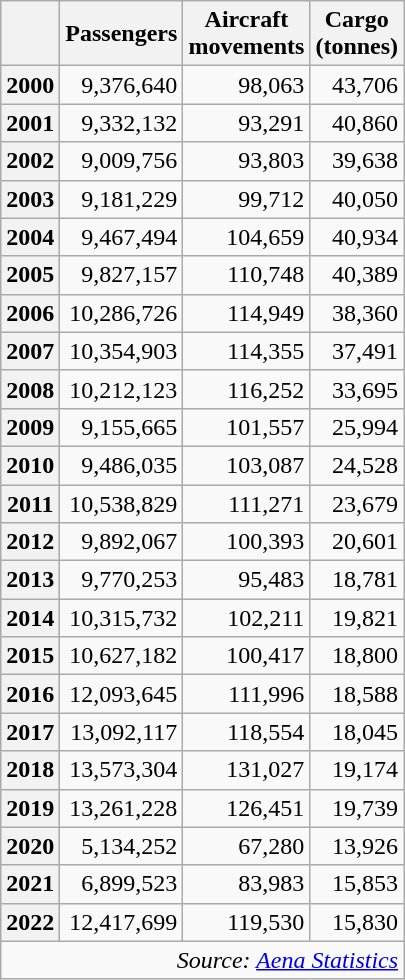<table class="wikitable" style="text-align: right; width:250px;" align="center">
<tr>
<th style="width:75px"></th>
<th style="width:100px">Passengers</th>
<th style="width:100px">Aircraft movements</th>
<th style="width:100px">Cargo (tonnes)</th>
</tr>
<tr>
<th>2000</th>
<td>9,376,640</td>
<td>98,063</td>
<td>43,706</td>
</tr>
<tr>
<th>2001</th>
<td>9,332,132</td>
<td>93,291</td>
<td>40,860</td>
</tr>
<tr>
<th>2002</th>
<td>9,009,756</td>
<td>93,803</td>
<td>39,638</td>
</tr>
<tr>
<th>2003</th>
<td>9,181,229</td>
<td>99,712</td>
<td>40,050</td>
</tr>
<tr>
<th>2004</th>
<td>9,467,494</td>
<td>104,659</td>
<td>40,934</td>
</tr>
<tr>
<th>2005</th>
<td>9,827,157</td>
<td>110,748</td>
<td>40,389</td>
</tr>
<tr>
<th>2006</th>
<td>10,286,726</td>
<td>114,949</td>
<td>38,360</td>
</tr>
<tr>
<th>2007</th>
<td>10,354,903</td>
<td>114,355</td>
<td>37,491</td>
</tr>
<tr>
<th>2008</th>
<td>10,212,123</td>
<td>116,252</td>
<td>33,695</td>
</tr>
<tr>
<th>2009</th>
<td>9,155,665</td>
<td>101,557</td>
<td>25,994</td>
</tr>
<tr>
<th>2010</th>
<td>9,486,035</td>
<td>103,087</td>
<td>24,528</td>
</tr>
<tr>
<th>2011</th>
<td>10,538,829</td>
<td>111,271</td>
<td>23,679</td>
</tr>
<tr>
<th>2012</th>
<td>9,892,067</td>
<td>100,393</td>
<td>20,601</td>
</tr>
<tr>
<th>2013</th>
<td>9,770,253</td>
<td>95,483</td>
<td>18,781</td>
</tr>
<tr>
<th>2014</th>
<td>10,315,732</td>
<td>102,211</td>
<td>19,821</td>
</tr>
<tr>
<th>2015</th>
<td>10,627,182</td>
<td>100,417</td>
<td>18,800</td>
</tr>
<tr>
<th>2016</th>
<td>12,093,645</td>
<td>111,996</td>
<td>18,588</td>
</tr>
<tr>
<th>2017</th>
<td>13,092,117</td>
<td>118,554</td>
<td>18,045</td>
</tr>
<tr>
<th>2018</th>
<td>13,573,304</td>
<td>131,027</td>
<td>19,174</td>
</tr>
<tr>
<th>2019</th>
<td>13,261,228</td>
<td>126,451</td>
<td>19,739</td>
</tr>
<tr>
<th>2020</th>
<td>5,134,252</td>
<td>67,280</td>
<td>13,926</td>
</tr>
<tr>
<th>2021</th>
<td>6,899,523</td>
<td>83,983</td>
<td>15,853</td>
</tr>
<tr>
<th>2022</th>
<td>12,417,699</td>
<td>119,530</td>
<td>15,830</td>
</tr>
<tr>
<td colspan=4 align="right"><em>Source: <a href='#'>Aena Statistics</a></em></td>
</tr>
</table>
